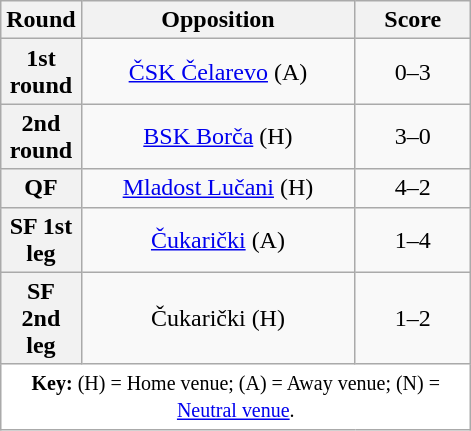<table class="wikitable plainrowheaders" style="text-align:center;margin:0">
<tr>
<th scope="col" style="width:25px">Round</th>
<th scope="col" style="width:175px">Opposition</th>
<th scope="col" style="width:70px">Score</th>
</tr>
<tr>
<th scope=row style="text-align:center">1st round</th>
<td><a href='#'>ČSK Čelarevo</a> (A)</td>
<td>0–3</td>
</tr>
<tr>
<th scope=row style="text-align:center">2nd round</th>
<td><a href='#'>BSK Borča</a> (H)</td>
<td>3–0</td>
</tr>
<tr>
<th scope=row style="text-align:center">QF</th>
<td><a href='#'>Mladost Lučani</a> (H)</td>
<td>4–2</td>
</tr>
<tr>
<th scope=row style="text-align:center">SF 1st leg</th>
<td><a href='#'>Čukarički</a> (A)</td>
<td>1–4</td>
</tr>
<tr>
<th scope=row style="text-align:center">SF 2nd leg</th>
<td>Čukarički (H)</td>
<td>1–2</td>
</tr>
<tr>
<td colspan="3" style="background:white;"><small><strong>Key:</strong> (H) = Home venue; (A) = Away venue; (N) = <a href='#'>Neutral venue</a>.</small></td>
</tr>
</table>
